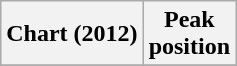<table class="wikitable sortable">
<tr>
<th>Chart (2012)</th>
<th>Peak<br>position</th>
</tr>
<tr>
</tr>
</table>
